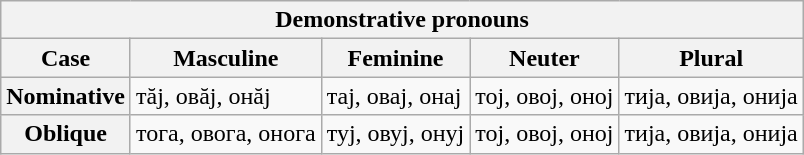<table class="wikitable">
<tr>
<th colspan="5">Demonstrative pronouns</th>
</tr>
<tr>
<th>Case</th>
<th>Masculine</th>
<th>Feminine</th>
<th>Neuter</th>
<th>Plural</th>
</tr>
<tr>
<th>Nominative</th>
<td>тăј, овăј, онăј</td>
<td>тај, овај, онај</td>
<td>тој, овој, оној</td>
<td>тија, овија, онија</td>
</tr>
<tr>
<th>Oblique</th>
<td>тога, овога, онога</td>
<td>туј, овуј, онуј</td>
<td>тој, овој, оној</td>
<td>тија, овија, онија</td>
</tr>
</table>
